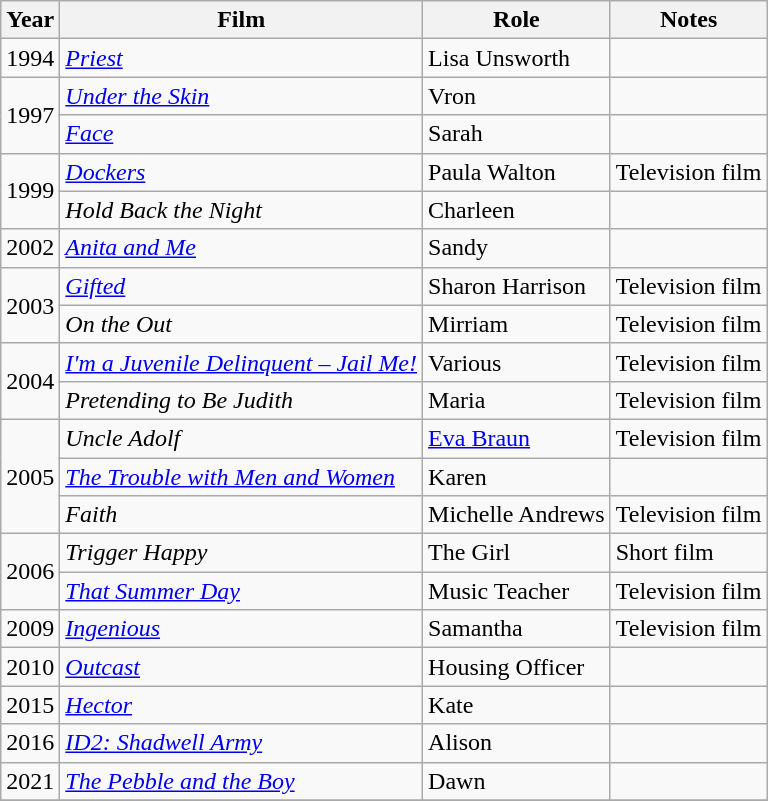<table class="wikitable">
<tr>
<th>Year</th>
<th>Film</th>
<th>Role</th>
<th>Notes</th>
</tr>
<tr>
<td>1994</td>
<td><em><a href='#'>Priest</a></em></td>
<td>Lisa Unsworth</td>
<td></td>
</tr>
<tr>
<td rowspan="2">1997</td>
<td><em><a href='#'>Under the Skin</a></em></td>
<td>Vron</td>
<td></td>
</tr>
<tr>
<td><em><a href='#'>Face</a></em></td>
<td>Sarah</td>
<td></td>
</tr>
<tr>
<td rowspan="2">1999</td>
<td><em><a href='#'>Dockers</a></em></td>
<td>Paula Walton</td>
<td>Television film</td>
</tr>
<tr>
<td><em>Hold Back the Night</em></td>
<td>Charleen</td>
<td></td>
</tr>
<tr>
<td>2002</td>
<td><em><a href='#'>Anita and Me</a></em></td>
<td>Sandy</td>
<td></td>
</tr>
<tr>
<td rowspan="2">2003</td>
<td><em><a href='#'>Gifted</a></em></td>
<td>Sharon Harrison</td>
<td>Television film</td>
</tr>
<tr>
<td><em>On the Out</em></td>
<td>Mirriam</td>
<td>Television film</td>
</tr>
<tr>
<td rowspan="2">2004</td>
<td><em><a href='#'>I'm a Juvenile Delinquent – Jail Me!</a></em></td>
<td>Various</td>
<td>Television film</td>
</tr>
<tr>
<td><em>Pretending to Be Judith</em></td>
<td>Maria</td>
<td>Television film</td>
</tr>
<tr>
<td rowspan="3">2005</td>
<td><em>Uncle Adolf</em></td>
<td><a href='#'>Eva Braun</a></td>
<td>Television film</td>
</tr>
<tr>
<td><em><a href='#'>The Trouble with Men and Women</a></em></td>
<td>Karen</td>
<td></td>
</tr>
<tr>
<td><em>Faith</em></td>
<td>Michelle Andrews</td>
<td>Television film</td>
</tr>
<tr>
<td rowspan="2">2006</td>
<td><em>Trigger Happy</em></td>
<td>The Girl</td>
<td>Short film</td>
</tr>
<tr>
<td><em><a href='#'>That Summer Day</a></em></td>
<td>Music Teacher</td>
<td>Television film</td>
</tr>
<tr>
<td>2009</td>
<td><em><a href='#'>Ingenious</a></em></td>
<td>Samantha</td>
<td>Television film</td>
</tr>
<tr>
<td>2010</td>
<td><em><a href='#'>Outcast</a></em></td>
<td>Housing Officer</td>
<td></td>
</tr>
<tr>
<td>2015</td>
<td><em><a href='#'>Hector</a></em></td>
<td>Kate</td>
<td></td>
</tr>
<tr>
<td>2016</td>
<td><em><a href='#'>ID2: Shadwell Army</a></em></td>
<td>Alison</td>
<td></td>
</tr>
<tr>
<td>2021</td>
<td><em><a href='#'>The Pebble and the Boy</a></em></td>
<td>Dawn</td>
<td></td>
</tr>
<tr>
</tr>
</table>
